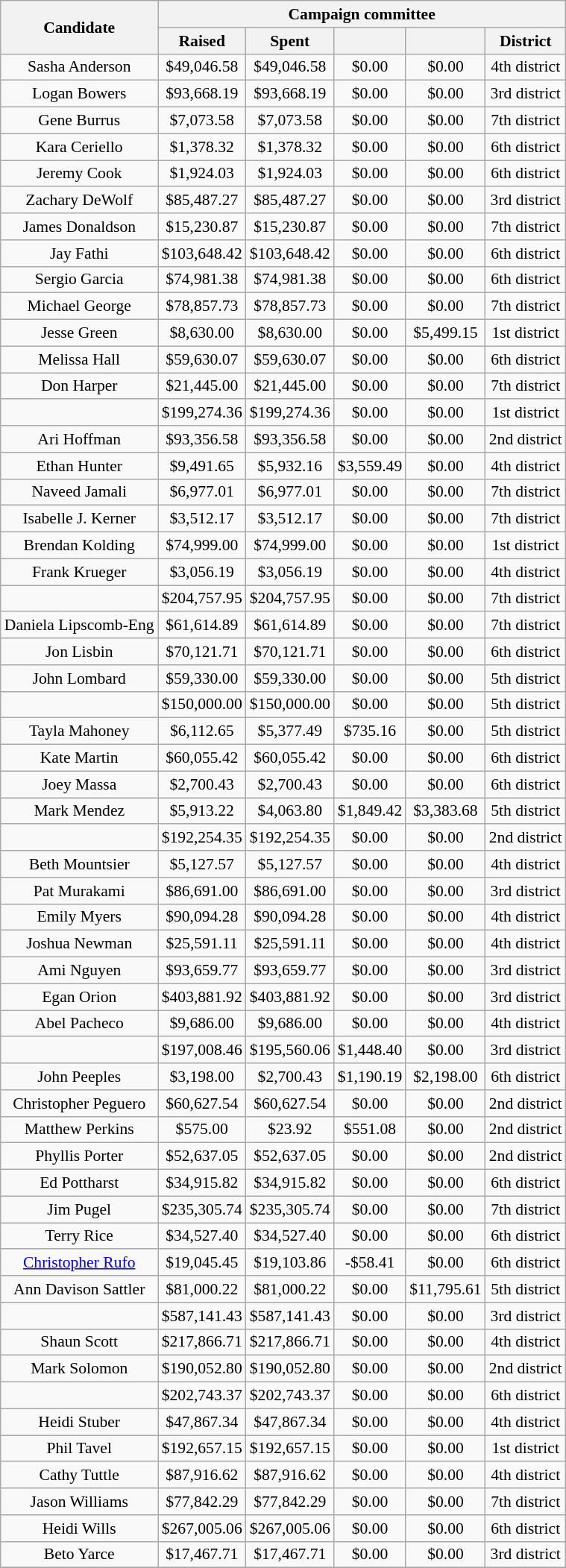<table class="wikitable sortable" style="font-size:90%;text-align:center;">
<tr>
<th rowspan="2">Candidate</th>
<th colspan="8">Campaign committee</th>
</tr>
<tr>
<th>Raised</th>
<th>Spent</th>
<th data-sort-type=currency></th>
<th></th>
<th>District</th>
</tr>
<tr>
<td>Sasha Anderson</td>
<td>$49,046.58</td>
<td>$49,046.58</td>
<td>$0.00</td>
<td>$0.00</td>
<td>4th district</td>
</tr>
<tr>
<td>Logan Bowers</td>
<td>$93,668.19</td>
<td>$93,668.19</td>
<td>$0.00</td>
<td>$0.00</td>
<td>3rd district</td>
</tr>
<tr>
<td>Gene Burrus</td>
<td>$7,073.58</td>
<td>$7,073.58</td>
<td>$0.00</td>
<td>$0.00</td>
<td>7th district</td>
</tr>
<tr>
<td>Kara Ceriello</td>
<td>$1,378.32</td>
<td>$1,378.32</td>
<td>$0.00</td>
<td>$0.00</td>
<td>6th district</td>
</tr>
<tr>
<td>Jeremy Cook</td>
<td>$1,924.03</td>
<td>$1,924.03</td>
<td>$0.00</td>
<td>$0.00</td>
<td>6th district</td>
</tr>
<tr>
<td>Zachary DeWolf</td>
<td>$85,487.27</td>
<td>$85,487.27</td>
<td>$0.00</td>
<td>$0.00</td>
<td>3rd district</td>
</tr>
<tr>
<td>James Donaldson</td>
<td>$15,230.87</td>
<td>$15,230.87</td>
<td>$0.00</td>
<td>$0.00</td>
<td>7th district</td>
</tr>
<tr>
<td>Jay Fathi</td>
<td>$103,648.42</td>
<td>$103,648.42</td>
<td>$0.00</td>
<td>$0.00</td>
<td>6th district</td>
</tr>
<tr>
<td>Sergio Garcia</td>
<td>$74,981.38</td>
<td>$74,981.38</td>
<td>$0.00</td>
<td>$0.00</td>
<td>6th district</td>
</tr>
<tr>
<td>Michael George</td>
<td>$78,857.73</td>
<td>$78,857.73</td>
<td>$0.00</td>
<td>$0.00</td>
<td>7th district</td>
</tr>
<tr>
<td>Jesse Green</td>
<td>$8,630.00</td>
<td>$8,630.00</td>
<td>$0.00</td>
<td>$5,499.15</td>
<td>1st district</td>
</tr>
<tr>
<td>Melissa Hall</td>
<td>$59,630.07</td>
<td>$59,630.07</td>
<td>$0.00</td>
<td>$0.00</td>
<td>6th district</td>
</tr>
<tr>
<td>Don Harper</td>
<td>$21,445.00</td>
<td>$21,445.00</td>
<td>$0.00</td>
<td>$0.00</td>
<td>7th district</td>
</tr>
<tr>
<td></td>
<td>$199,274.36</td>
<td>$199,274.36</td>
<td>$0.00</td>
<td>$0.00</td>
<td>1st district</td>
</tr>
<tr>
<td>Ari Hoffman</td>
<td>$93,356.58</td>
<td>$93,356.58</td>
<td>$0.00</td>
<td>$0.00</td>
<td>2nd district</td>
</tr>
<tr>
<td>Ethan Hunter</td>
<td>$9,491.65</td>
<td>$5,932.16</td>
<td>$3,559.49</td>
<td>$0.00</td>
<td>4th district</td>
</tr>
<tr>
<td>Naveed Jamali</td>
<td>$6,977.01</td>
<td>$6,977.01</td>
<td>$0.00</td>
<td>$0.00</td>
<td>7th district</td>
</tr>
<tr>
<td>Isabelle J. Kerner</td>
<td>$3,512.17</td>
<td>$3,512.17</td>
<td>$0.00</td>
<td>$0.00</td>
<td>7th district</td>
</tr>
<tr>
<td>Brendan Kolding</td>
<td>$74,999.00</td>
<td>$74,999.00</td>
<td>$0.00</td>
<td>$0.00</td>
<td>1st district</td>
</tr>
<tr>
<td>Frank Krueger</td>
<td>$3,056.19</td>
<td>$3,056.19</td>
<td>$0.00</td>
<td>$0.00</td>
<td>4th district</td>
</tr>
<tr>
<td></td>
<td>$204,757.95</td>
<td>$204,757.95</td>
<td>$0.00</td>
<td>$0.00</td>
<td>7th district</td>
</tr>
<tr>
<td>Daniela Lipscomb-Eng</td>
<td>$61,614.89</td>
<td>$61,614.89</td>
<td>$0.00</td>
<td>$0.00</td>
<td>7th district</td>
</tr>
<tr>
<td>Jon Lisbin</td>
<td>$70,121.71</td>
<td>$70,121.71</td>
<td>$0.00</td>
<td>$0.00</td>
<td>6th district</td>
</tr>
<tr>
<td>John Lombard</td>
<td>$59,330.00</td>
<td>$59,330.00</td>
<td>$0.00</td>
<td>$0.00</td>
<td>5th district</td>
</tr>
<tr>
<td></td>
<td>$150,000.00</td>
<td>$150,000.00</td>
<td>$0.00</td>
<td>$0.00</td>
<td>5th district</td>
</tr>
<tr>
<td>Tayla Mahoney</td>
<td>$6,112.65</td>
<td>$5,377.49</td>
<td>$735.16</td>
<td>$0.00</td>
<td>5th district</td>
</tr>
<tr>
<td>Kate Martin</td>
<td>$60,055.42</td>
<td>$60,055.42</td>
<td>$0.00</td>
<td>$0.00</td>
<td>6th district</td>
</tr>
<tr>
<td>Joey Massa</td>
<td>$2,700.43</td>
<td>$2,700.43</td>
<td>$0.00</td>
<td>$0.00</td>
<td>6th district</td>
</tr>
<tr>
<td>Mark Mendez</td>
<td>$5,913.22</td>
<td>$4,063.80</td>
<td>$1,849.42</td>
<td>$3,383.68</td>
<td>5th district</td>
</tr>
<tr>
<td></td>
<td>$192,254.35</td>
<td>$192,254.35</td>
<td>$0.00</td>
<td>$0.00</td>
<td>2nd district</td>
</tr>
<tr>
<td>Beth Mountsier</td>
<td>$5,127.57</td>
<td>$5,127.57</td>
<td>$0.00</td>
<td>$0.00</td>
<td>4th district</td>
</tr>
<tr>
<td>Pat Murakami</td>
<td>$86,691.00</td>
<td>$86,691.00</td>
<td>$0.00</td>
<td>$0.00</td>
<td>3rd district</td>
</tr>
<tr>
<td>Emily Myers</td>
<td>$90,094.28</td>
<td>$90,094.28</td>
<td>$0.00</td>
<td>$0.00</td>
<td>4th district</td>
</tr>
<tr>
<td>Joshua Newman</td>
<td>$25,591.11</td>
<td>$25,591.11</td>
<td>$0.00</td>
<td>$0.00</td>
<td>4th district</td>
</tr>
<tr>
<td>Ami Nguyen</td>
<td>$93,659.77</td>
<td>$93,659.77</td>
<td>$0.00</td>
<td>$0.00</td>
<td>3rd district</td>
</tr>
<tr>
<td>Egan Orion</td>
<td>$403,881.92</td>
<td>$403,881.92</td>
<td>$0.00</td>
<td>$0.00</td>
<td>3rd district</td>
</tr>
<tr>
<td>Abel Pacheco</td>
<td>$9,686.00</td>
<td>$9,686.00</td>
<td>$0.00</td>
<td>$0.00</td>
<td>4th district</td>
</tr>
<tr>
<td></td>
<td>$197,008.46</td>
<td>$195,560.06</td>
<td>$1,448.40</td>
<td>$0.00</td>
<td>3rd district</td>
</tr>
<tr>
<td>John Peeples</td>
<td>$3,198.00</td>
<td>$2,700.43</td>
<td>$1,190.19</td>
<td>$2,198.00</td>
<td>6th district</td>
</tr>
<tr>
<td>Christopher Peguero</td>
<td>$60,627.54</td>
<td>$60,627.54</td>
<td>$0.00</td>
<td>$0.00</td>
<td>2nd district</td>
</tr>
<tr>
<td>Matthew Perkins</td>
<td>$575.00</td>
<td>$23.92</td>
<td>$551.08</td>
<td>$0.00</td>
<td>2nd district</td>
</tr>
<tr>
<td>Phyllis Porter</td>
<td>$52,637.05</td>
<td>$52,637.05</td>
<td>$0.00</td>
<td>$0.00</td>
<td>2nd district</td>
</tr>
<tr>
<td>Ed Pottharst</td>
<td>$34,915.82</td>
<td>$34,915.82</td>
<td>$0.00</td>
<td>$0.00</td>
<td>6th district</td>
</tr>
<tr>
<td>Jim Pugel</td>
<td>$235,305.74</td>
<td>$235,305.74</td>
<td>$0.00</td>
<td>$0.00</td>
<td>7th district</td>
</tr>
<tr>
<td>Terry Rice</td>
<td>$34,527.40</td>
<td>$34,527.40</td>
<td>$0.00</td>
<td>$0.00</td>
<td>6th district</td>
</tr>
<tr>
<td><a href='#'>Christopher Rufo</a></td>
<td>$19,045.45</td>
<td>$19,103.86</td>
<td>-$58.41</td>
<td>$0.00</td>
<td>6th district</td>
</tr>
<tr>
<td>Ann Davison Sattler</td>
<td>$81,000.22</td>
<td>$81,000.22</td>
<td>$0.00</td>
<td>$11,795.61</td>
<td>5th district</td>
</tr>
<tr>
<td></td>
<td>$587,141.43</td>
<td>$587,141.43</td>
<td>$0.00</td>
<td>$0.00</td>
<td>3rd district</td>
</tr>
<tr>
<td>Shaun Scott</td>
<td>$217,866.71</td>
<td>$217,866.71</td>
<td>$0.00</td>
<td>$0.00</td>
<td>4th district</td>
</tr>
<tr>
<td>Mark Solomon</td>
<td>$190,052.80</td>
<td>$190,052.80</td>
<td>$0.00</td>
<td>$0.00</td>
<td>2nd district</td>
</tr>
<tr>
<td></td>
<td>$202,743.37</td>
<td>$202,743.37</td>
<td>$0.00</td>
<td>$0.00</td>
<td>6th district</td>
</tr>
<tr>
<td>Heidi Stuber</td>
<td>$47,867.34</td>
<td>$47,867.34</td>
<td>$0.00</td>
<td>$0.00</td>
<td>4th district</td>
</tr>
<tr>
<td>Phil Tavel</td>
<td>$192,657.15</td>
<td>$192,657.15</td>
<td>$0.00</td>
<td>$0.00</td>
<td>1st district</td>
</tr>
<tr>
<td>Cathy Tuttle</td>
<td>$87,916.62</td>
<td>$87,916.62</td>
<td>$0.00</td>
<td>$0.00</td>
<td>4th district</td>
</tr>
<tr>
<td>Jason Williams</td>
<td>$77,842.29</td>
<td>$77,842.29</td>
<td>$0.00</td>
<td>$0.00</td>
<td>7th district</td>
</tr>
<tr>
<td>Heidi Wills</td>
<td>$267,005.06</td>
<td>$267,005.06</td>
<td>$0.00</td>
<td>$0.00</td>
<td>6th district</td>
</tr>
<tr>
<td>Beto Yarce</td>
<td>$17,467.71</td>
<td>$17,467.71</td>
<td>$0.00</td>
<td>$0.00</td>
<td>3rd district</td>
</tr>
<tr>
</tr>
</table>
